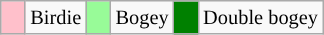<table class="wikitable" span=50 style="font-size:85%;">
<tr>
<td style="background: Pink;" width=10></td>
<td>Birdie</td>
<td style="background: PaleGreen;" width=10></td>
<td>Bogey</td>
<td style="background: Green;" width=10></td>
<td>Double bogey</td>
</tr>
</table>
